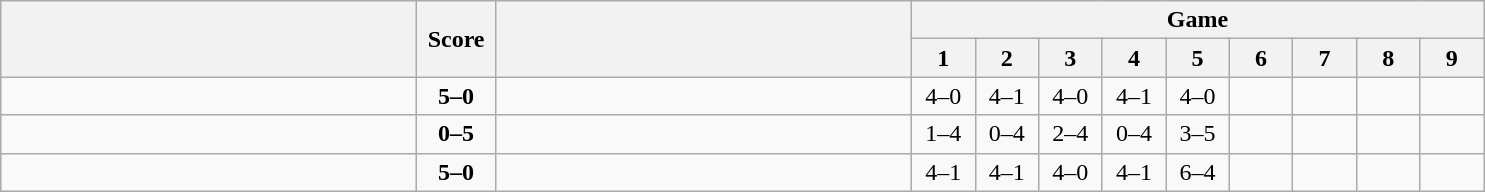<table class="wikitable" style="text-align: center;">
<tr>
<th rowspan=2 align="right" width="270"></th>
<th rowspan=2 width="45">Score</th>
<th rowspan=2 align="left" width="270"></th>
<th colspan=9>Game</th>
</tr>
<tr>
<th width="35">1</th>
<th width="35">2</th>
<th width="35">3</th>
<th width="35">4</th>
<th width="35">5</th>
<th width="35">6</th>
<th width="35">7</th>
<th width="35">8</th>
<th width="35">9</th>
</tr>
<tr>
<td align=left><strong><br></strong></td>
<td align=center><strong>5–0</strong></td>
<td align=left><br></td>
<td>4–0</td>
<td>4–1</td>
<td>4–0</td>
<td>4–1</td>
<td>4–0</td>
<td></td>
<td></td>
<td></td>
<td></td>
</tr>
<tr>
<td align=left><br></td>
<td align=center><strong>0–5</strong></td>
<td align=left><strong><br></strong></td>
<td>1–4</td>
<td>0–4</td>
<td>2–4</td>
<td>0–4</td>
<td>3–5</td>
<td></td>
<td></td>
<td></td>
<td></td>
</tr>
<tr>
<td align=left><strong><br></strong></td>
<td align=center><strong>5–0</strong></td>
<td align=left><br></td>
<td>4–1</td>
<td>4–1</td>
<td>4–0</td>
<td>4–1</td>
<td>6–4</td>
<td></td>
<td></td>
<td></td>
<td></td>
</tr>
</table>
